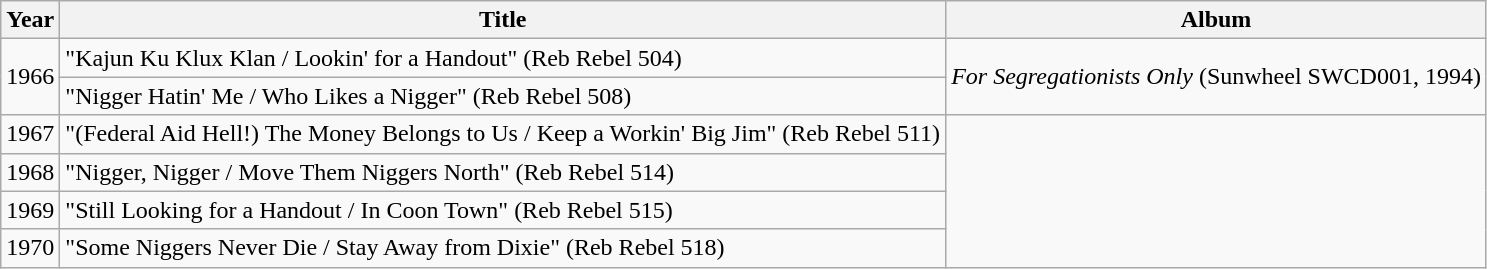<table class="wikitable" style="text-align:center;">
<tr>
<th>Year</th>
<th>Title</th>
<th>Album</th>
</tr>
<tr>
<td rowspan="2">1966</td>
<td style="text-align:left;">"Kajun Ku Klux Klan / Lookin' for a Handout" (Reb Rebel 504)</td>
<td style="text-align:left;" rowspan="2"><em>For Segregationists Only</em> (Sunwheel SWCD001, 1994)</td>
</tr>
<tr>
<td style="text-align:left;">"Nigger Hatin' Me / Who Likes a Nigger" (Reb Rebel 508)</td>
</tr>
<tr>
<td>1967</td>
<td style="text-align:left;">"(Federal Aid Hell!) The Money Belongs to Us / Keep a Workin' Big Jim" (Reb Rebel 511)</td>
<td rowspan="4"></td>
</tr>
<tr>
<td>1968</td>
<td style="text-align:left;">"Nigger, Nigger / Move Them Niggers North" (Reb Rebel 514)</td>
</tr>
<tr>
<td>1969</td>
<td style="text-align:left;">"Still Looking for a Handout / In Coon Town" (Reb Rebel 515)</td>
</tr>
<tr>
<td>1970</td>
<td style="text-align:left;">"Some Niggers Never Die / Stay Away from Dixie" (Reb Rebel 518)</td>
</tr>
</table>
